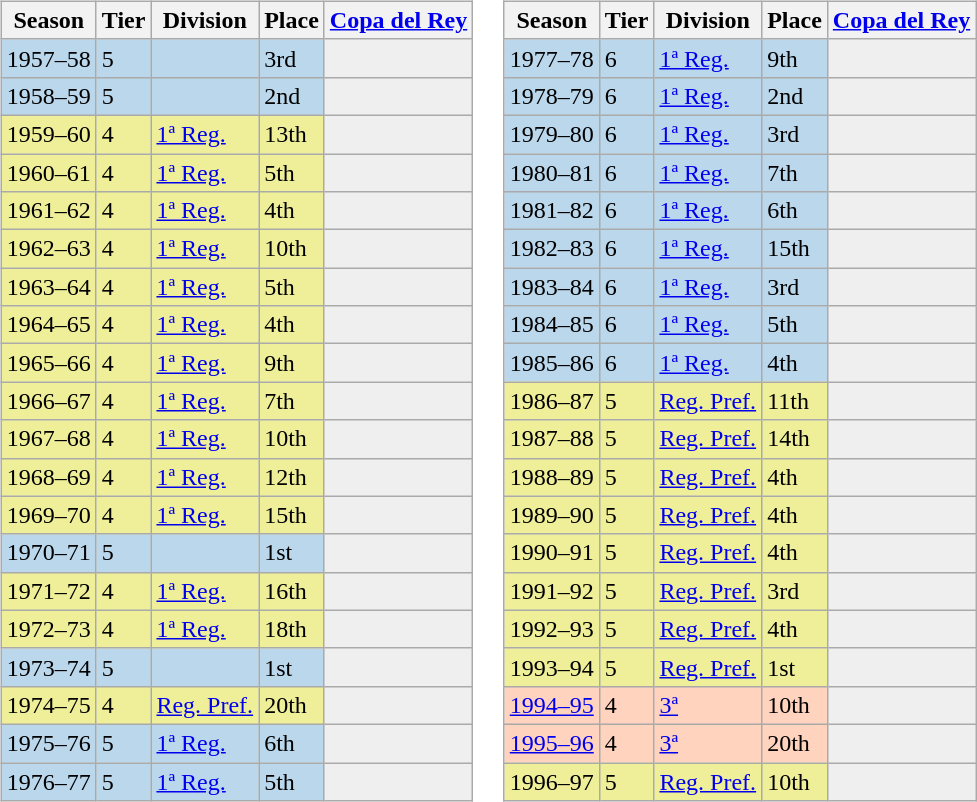<table>
<tr>
<td valign="top" width=0%><br><table class="wikitable">
<tr style="background:#f0f6fa;">
<th>Season</th>
<th>Tier</th>
<th>Division</th>
<th>Place</th>
<th><a href='#'>Copa del Rey</a></th>
</tr>
<tr>
<td style="background:#BBD7EC;">1957–58</td>
<td style="background:#BBD7EC;">5</td>
<td style="background:#BBD7EC;"></td>
<td style="background:#BBD7EC;">3rd</td>
<th style="background:#efefef;"></th>
</tr>
<tr>
<td style="background:#BBD7EC;">1958–59</td>
<td style="background:#BBD7EC;">5</td>
<td style="background:#BBD7EC;"></td>
<td style="background:#BBD7EC;">2nd</td>
<th style="background:#efefef;"></th>
</tr>
<tr>
<td style="background:#EFEF99;">1959–60</td>
<td style="background:#EFEF99;">4</td>
<td style="background:#EFEF99;"><a href='#'>1ª Reg.</a></td>
<td style="background:#EFEF99;">13th</td>
<td style="background:#efefef;"></td>
</tr>
<tr>
<td style="background:#EFEF99;">1960–61</td>
<td style="background:#EFEF99;">4</td>
<td style="background:#EFEF99;"><a href='#'>1ª Reg.</a></td>
<td style="background:#EFEF99;">5th</td>
<td style="background:#efefef;"></td>
</tr>
<tr>
<td style="background:#EFEF99;">1961–62</td>
<td style="background:#EFEF99;">4</td>
<td style="background:#EFEF99;"><a href='#'>1ª Reg.</a></td>
<td style="background:#EFEF99;">4th</td>
<td style="background:#efefef;"></td>
</tr>
<tr>
<td style="background:#EFEF99;">1962–63</td>
<td style="background:#EFEF99;">4</td>
<td style="background:#EFEF99;"><a href='#'>1ª Reg.</a></td>
<td style="background:#EFEF99;">10th</td>
<td style="background:#efefef;"></td>
</tr>
<tr>
<td style="background:#EFEF99;">1963–64</td>
<td style="background:#EFEF99;">4</td>
<td style="background:#EFEF99;"><a href='#'>1ª Reg.</a></td>
<td style="background:#EFEF99;">5th</td>
<td style="background:#efefef;"></td>
</tr>
<tr>
<td style="background:#EFEF99;">1964–65</td>
<td style="background:#EFEF99;">4</td>
<td style="background:#EFEF99;"><a href='#'>1ª Reg.</a></td>
<td style="background:#EFEF99;">4th</td>
<td style="background:#efefef;"></td>
</tr>
<tr>
<td style="background:#EFEF99;">1965–66</td>
<td style="background:#EFEF99;">4</td>
<td style="background:#EFEF99;"><a href='#'>1ª Reg.</a></td>
<td style="background:#EFEF99;">9th</td>
<td style="background:#efefef;"></td>
</tr>
<tr>
<td style="background:#EFEF99;">1966–67</td>
<td style="background:#EFEF99;">4</td>
<td style="background:#EFEF99;"><a href='#'>1ª Reg.</a></td>
<td style="background:#EFEF99;">7th</td>
<td style="background:#efefef;"></td>
</tr>
<tr>
<td style="background:#EFEF99;">1967–68</td>
<td style="background:#EFEF99;">4</td>
<td style="background:#EFEF99;"><a href='#'>1ª Reg.</a></td>
<td style="background:#EFEF99;">10th</td>
<td style="background:#efefef;"></td>
</tr>
<tr>
<td style="background:#EFEF99;">1968–69</td>
<td style="background:#EFEF99;">4</td>
<td style="background:#EFEF99;"><a href='#'>1ª Reg.</a></td>
<td style="background:#EFEF99;">12th</td>
<td style="background:#efefef;"></td>
</tr>
<tr>
<td style="background:#EFEF99;">1969–70</td>
<td style="background:#EFEF99;">4</td>
<td style="background:#EFEF99;"><a href='#'>1ª Reg.</a></td>
<td style="background:#EFEF99;">15th</td>
<td style="background:#efefef;"></td>
</tr>
<tr>
<td style="background:#BBD7EC;">1970–71</td>
<td style="background:#BBD7EC;">5</td>
<td style="background:#BBD7EC;"></td>
<td style="background:#BBD7EC;">1st</td>
<th style="background:#efefef;"></th>
</tr>
<tr>
<td style="background:#EFEF99;">1971–72</td>
<td style="background:#EFEF99;">4</td>
<td style="background:#EFEF99;"><a href='#'>1ª Reg.</a></td>
<td style="background:#EFEF99;">16th</td>
<td style="background:#efefef;"></td>
</tr>
<tr>
<td style="background:#EFEF99;">1972–73</td>
<td style="background:#EFEF99;">4</td>
<td style="background:#EFEF99;"><a href='#'>1ª Reg.</a></td>
<td style="background:#EFEF99;">18th</td>
<td style="background:#efefef;"></td>
</tr>
<tr>
<td style="background:#BBD7EC;">1973–74</td>
<td style="background:#BBD7EC;">5</td>
<td style="background:#BBD7EC;"></td>
<td style="background:#BBD7EC;">1st</td>
<th style="background:#efefef;"></th>
</tr>
<tr>
<td style="background:#EFEF99;">1974–75</td>
<td style="background:#EFEF99;">4</td>
<td style="background:#EFEF99;"><a href='#'>Reg. Pref.</a></td>
<td style="background:#EFEF99;">20th</td>
<td style="background:#efefef;"></td>
</tr>
<tr>
<td style="background:#BBD7EC;">1975–76</td>
<td style="background:#BBD7EC;">5</td>
<td style="background:#BBD7EC;"><a href='#'>1ª Reg.</a></td>
<td style="background:#BBD7EC;">6th</td>
<th style="background:#efefef;"></th>
</tr>
<tr>
<td style="background:#BBD7EC;">1976–77</td>
<td style="background:#BBD7EC;">5</td>
<td style="background:#BBD7EC;"><a href='#'>1ª Reg.</a></td>
<td style="background:#BBD7EC;">5th</td>
<th style="background:#efefef;"></th>
</tr>
</table>
</td>
<td valign="top" width=0%><br><table class="wikitable">
<tr style="background:#f0f6fa;">
<th>Season</th>
<th>Tier</th>
<th>Division</th>
<th>Place</th>
<th><a href='#'>Copa del Rey</a></th>
</tr>
<tr>
<td style="background:#BBD7EC;">1977–78</td>
<td style="background:#BBD7EC;">6</td>
<td style="background:#BBD7EC;"><a href='#'>1ª Reg.</a></td>
<td style="background:#BBD7EC;">9th</td>
<th style="background:#efefef;"></th>
</tr>
<tr>
<td style="background:#BBD7EC;">1978–79</td>
<td style="background:#BBD7EC;">6</td>
<td style="background:#BBD7EC;"><a href='#'>1ª Reg.</a></td>
<td style="background:#BBD7EC;">2nd</td>
<th style="background:#efefef;"></th>
</tr>
<tr>
<td style="background:#BBD7EC;">1979–80</td>
<td style="background:#BBD7EC;">6</td>
<td style="background:#BBD7EC;"><a href='#'>1ª Reg.</a></td>
<td style="background:#BBD7EC;">3rd</td>
<th style="background:#efefef;"></th>
</tr>
<tr>
<td style="background:#BBD7EC;">1980–81</td>
<td style="background:#BBD7EC;">6</td>
<td style="background:#BBD7EC;"><a href='#'>1ª Reg.</a></td>
<td style="background:#BBD7EC;">7th</td>
<th style="background:#efefef;"></th>
</tr>
<tr>
<td style="background:#BBD7EC;">1981–82</td>
<td style="background:#BBD7EC;">6</td>
<td style="background:#BBD7EC;"><a href='#'>1ª Reg.</a></td>
<td style="background:#BBD7EC;">6th</td>
<th style="background:#efefef;"></th>
</tr>
<tr>
<td style="background:#BBD7EC;">1982–83</td>
<td style="background:#BBD7EC;">6</td>
<td style="background:#BBD7EC;"><a href='#'>1ª Reg.</a></td>
<td style="background:#BBD7EC;">15th</td>
<th style="background:#efefef;"></th>
</tr>
<tr>
<td style="background:#BBD7EC;">1983–84</td>
<td style="background:#BBD7EC;">6</td>
<td style="background:#BBD7EC;"><a href='#'>1ª Reg.</a></td>
<td style="background:#BBD7EC;">3rd</td>
<th style="background:#efefef;"></th>
</tr>
<tr>
<td style="background:#BBD7EC;">1984–85</td>
<td style="background:#BBD7EC;">6</td>
<td style="background:#BBD7EC;"><a href='#'>1ª Reg.</a></td>
<td style="background:#BBD7EC;">5th</td>
<th style="background:#efefef;"></th>
</tr>
<tr>
<td style="background:#BBD7EC;">1985–86</td>
<td style="background:#BBD7EC;">6</td>
<td style="background:#BBD7EC;"><a href='#'>1ª Reg.</a></td>
<td style="background:#BBD7EC;">4th</td>
<th style="background:#efefef;"></th>
</tr>
<tr>
<td style="background:#EFEF99;">1986–87</td>
<td style="background:#EFEF99;">5</td>
<td style="background:#EFEF99;"><a href='#'>Reg. Pref.</a></td>
<td style="background:#EFEF99;">11th</td>
<td style="background:#efefef;"></td>
</tr>
<tr>
<td style="background:#EFEF99;">1987–88</td>
<td style="background:#EFEF99;">5</td>
<td style="background:#EFEF99;"><a href='#'>Reg. Pref.</a></td>
<td style="background:#EFEF99;">14th</td>
<td style="background:#efefef;"></td>
</tr>
<tr>
<td style="background:#EFEF99;">1988–89</td>
<td style="background:#EFEF99;">5</td>
<td style="background:#EFEF99;"><a href='#'>Reg. Pref.</a></td>
<td style="background:#EFEF99;">4th</td>
<td style="background:#efefef;"></td>
</tr>
<tr>
<td style="background:#EFEF99;">1989–90</td>
<td style="background:#EFEF99;">5</td>
<td style="background:#EFEF99;"><a href='#'>Reg. Pref.</a></td>
<td style="background:#EFEF99;">4th</td>
<td style="background:#efefef;"></td>
</tr>
<tr>
<td style="background:#EFEF99;">1990–91</td>
<td style="background:#EFEF99;">5</td>
<td style="background:#EFEF99;"><a href='#'>Reg. Pref.</a></td>
<td style="background:#EFEF99;">4th</td>
<td style="background:#efefef;"></td>
</tr>
<tr>
<td style="background:#EFEF99;">1991–92</td>
<td style="background:#EFEF99;">5</td>
<td style="background:#EFEF99;"><a href='#'>Reg. Pref.</a></td>
<td style="background:#EFEF99;">3rd</td>
<td style="background:#efefef;"></td>
</tr>
<tr>
<td style="background:#EFEF99;">1992–93</td>
<td style="background:#EFEF99;">5</td>
<td style="background:#EFEF99;"><a href='#'>Reg. Pref.</a></td>
<td style="background:#EFEF99;">4th</td>
<td style="background:#efefef;"></td>
</tr>
<tr>
<td style="background:#EFEF99;">1993–94</td>
<td style="background:#EFEF99;">5</td>
<td style="background:#EFEF99;"><a href='#'>Reg. Pref.</a></td>
<td style="background:#EFEF99;">1st</td>
<td style="background:#efefef;"></td>
</tr>
<tr>
<td style="background:#FFD3BD;"><a href='#'>1994–95</a></td>
<td style="background:#FFD3BD;">4</td>
<td style="background:#FFD3BD;"><a href='#'>3ª</a></td>
<td style="background:#FFD3BD;">10th</td>
<td style="background:#efefef;"></td>
</tr>
<tr>
<td style="background:#FFD3BD;"><a href='#'>1995–96</a></td>
<td style="background:#FFD3BD;">4</td>
<td style="background:#FFD3BD;"><a href='#'>3ª</a></td>
<td style="background:#FFD3BD;">20th</td>
<td style="background:#efefef;"></td>
</tr>
<tr>
<td style="background:#EFEF99;">1996–97</td>
<td style="background:#EFEF99;">5</td>
<td style="background:#EFEF99;"><a href='#'>Reg. Pref.</a></td>
<td style="background:#EFEF99;">10th</td>
<td style="background:#efefef;"></td>
</tr>
</table>
</td>
</tr>
</table>
